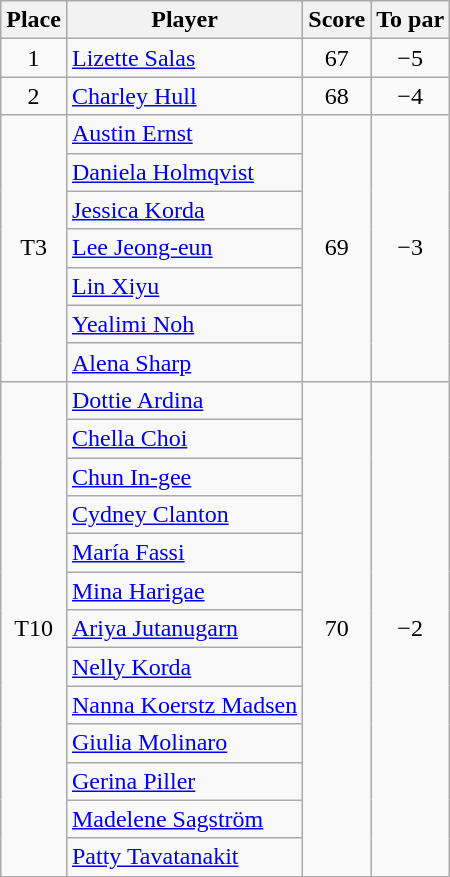<table class="wikitable">
<tr>
<th>Place</th>
<th>Player</th>
<th>Score</th>
<th>To par</th>
</tr>
<tr>
<td align=center>1</td>
<td> <a href='#'>Lizette Salas</a></td>
<td align=center>67</td>
<td align=center>−5</td>
</tr>
<tr>
<td align=center>2</td>
<td> <a href='#'>Charley Hull</a></td>
<td align=center>68</td>
<td align=center>−4</td>
</tr>
<tr>
<td align=center rowspan=7>T3</td>
<td> <a href='#'>Austin Ernst</a></td>
<td align=center rowspan=7>69</td>
<td align=center rowspan=7>−3</td>
</tr>
<tr>
<td> <a href='#'>Daniela Holmqvist</a></td>
</tr>
<tr>
<td> <a href='#'>Jessica Korda</a></td>
</tr>
<tr>
<td> <a href='#'>Lee Jeong-eun</a></td>
</tr>
<tr>
<td> <a href='#'>Lin Xiyu</a></td>
</tr>
<tr>
<td> <a href='#'>Yealimi Noh</a></td>
</tr>
<tr>
<td> <a href='#'>Alena Sharp</a></td>
</tr>
<tr>
<td align=center rowspan=13>T10</td>
<td> <a href='#'>Dottie Ardina</a></td>
<td align=center rowspan=13>70</td>
<td align=center rowspan=13>−2</td>
</tr>
<tr>
<td> <a href='#'>Chella Choi</a></td>
</tr>
<tr>
<td> <a href='#'>Chun In-gee</a></td>
</tr>
<tr>
<td> <a href='#'>Cydney Clanton</a></td>
</tr>
<tr>
<td> <a href='#'>María Fassi</a></td>
</tr>
<tr>
<td> <a href='#'>Mina Harigae</a></td>
</tr>
<tr>
<td> <a href='#'>Ariya Jutanugarn</a></td>
</tr>
<tr>
<td> <a href='#'>Nelly Korda</a></td>
</tr>
<tr>
<td> <a href='#'>Nanna Koerstz Madsen</a></td>
</tr>
<tr>
<td> <a href='#'>Giulia Molinaro</a></td>
</tr>
<tr>
<td> <a href='#'>Gerina Piller</a></td>
</tr>
<tr>
<td> <a href='#'>Madelene Sagström</a></td>
</tr>
<tr>
<td> <a href='#'>Patty Tavatanakit</a></td>
</tr>
</table>
